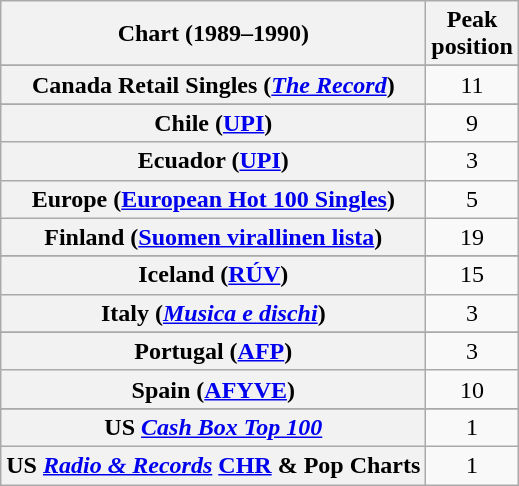<table class="wikitable sortable plainrowheaders" style="text-align:center">
<tr>
<th scope="col">Chart (1989–1990)</th>
<th scope="col">Peak<br>position</th>
</tr>
<tr>
</tr>
<tr>
</tr>
<tr>
</tr>
<tr>
<th scope="row">Canada Retail Singles (<em><a href='#'>The Record</a></em>)</th>
<td>11</td>
</tr>
<tr>
</tr>
<tr>
</tr>
<tr>
<th scope="row">Chile (<a href='#'>UPI</a>)</th>
<td>9</td>
</tr>
<tr>
<th scope="row">Ecuador (<a href='#'>UPI</a>)</th>
<td>3</td>
</tr>
<tr>
<th scope="row">Europe (<a href='#'>European Hot 100 Singles</a>)</th>
<td>5</td>
</tr>
<tr>
<th scope="row">Finland (<a href='#'>Suomen virallinen lista</a>)</th>
<td>19</td>
</tr>
<tr>
</tr>
<tr>
</tr>
<tr>
<th scope="row">Iceland (<a href='#'>RÚV</a>)</th>
<td align="center">15</td>
</tr>
<tr>
<th scope="row">Italy (<em><a href='#'>Musica e dischi</a></em>)</th>
<td>3</td>
</tr>
<tr>
</tr>
<tr>
</tr>
<tr>
</tr>
<tr>
</tr>
<tr>
</tr>
<tr>
<th scope="row">Portugal (<a href='#'>AFP</a>)</th>
<td>3</td>
</tr>
<tr>
<th scope="row">Spain (<a href='#'>AFYVE</a>)</th>
<td>10</td>
</tr>
<tr>
</tr>
<tr>
</tr>
<tr>
</tr>
<tr>
</tr>
<tr>
<th scope="row">US <em><a href='#'>Cash Box Top 100</a></em></th>
<td>1</td>
</tr>
<tr>
<th scope="row">US <em><a href='#'>Radio & Records</a></em> <a href='#'>CHR</a> & Pop Charts</th>
<td>1</td>
</tr>
</table>
